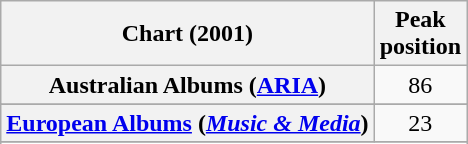<table class="wikitable sortable plainrowheaders" style="text-align:center">
<tr>
<th scope="col">Chart (2001)</th>
<th scope="col">Peak<br>position</th>
</tr>
<tr>
<th scope="row">Australian Albums (<a href='#'>ARIA</a>)</th>
<td>86</td>
</tr>
<tr>
</tr>
<tr>
</tr>
<tr>
<th scope="row"><a href='#'>European Albums</a> (<em><a href='#'>Music & Media</a></em>)</th>
<td>23</td>
</tr>
<tr>
</tr>
<tr>
</tr>
<tr>
</tr>
<tr>
</tr>
<tr>
</tr>
<tr>
</tr>
<tr>
</tr>
</table>
